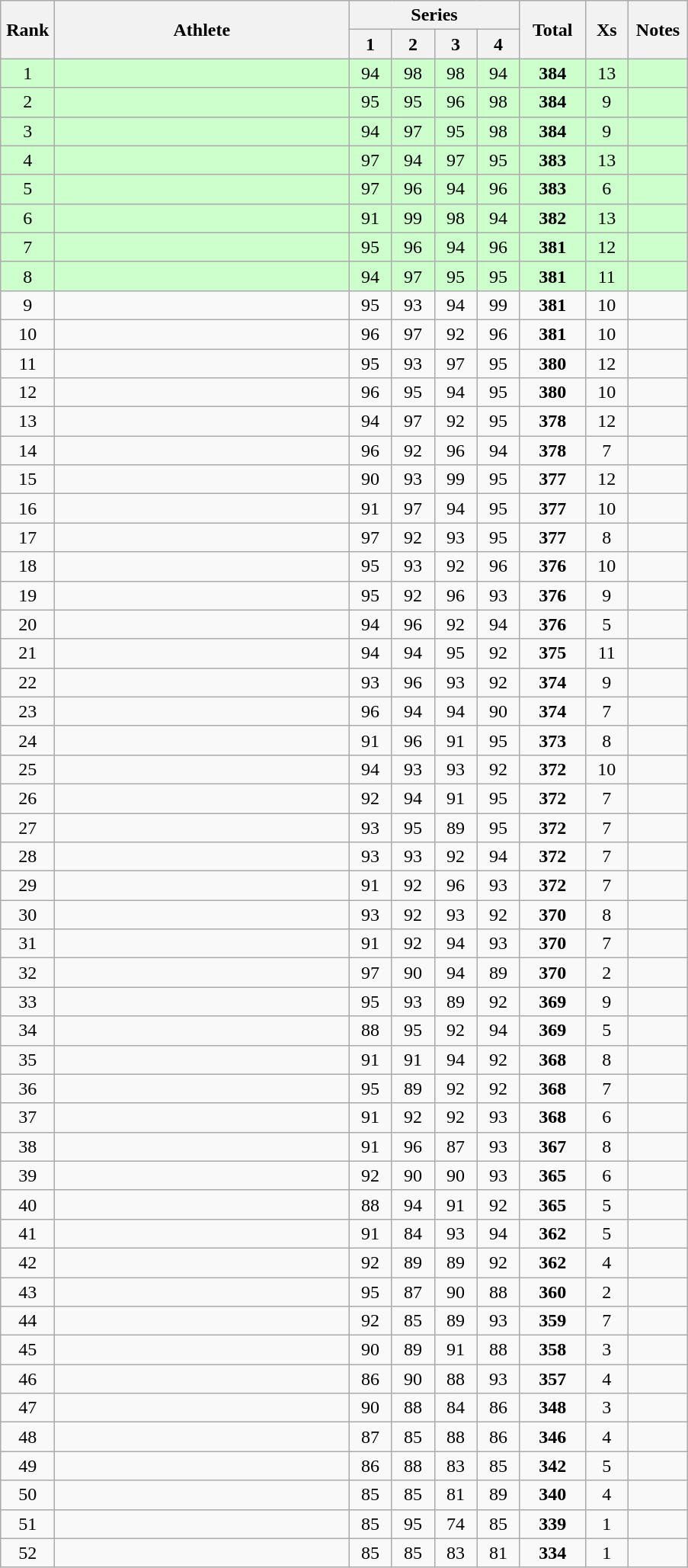<table class="wikitable" style="text-align:center">
<tr>
<th rowspan=2 width=40>Rank</th>
<th rowspan=2 width=250>Athlete</th>
<th colspan=4>Series</th>
<th rowspan=2 width=50>Total</th>
<th rowspan=2 width=30>Xs</th>
<th rowspan=2 width=45>Notes</th>
</tr>
<tr>
<th width=30>1</th>
<th width=30>2</th>
<th width=30>3</th>
<th width=30>4</th>
</tr>
<tr bgcolor=ccffcc>
<td>1</td>
<td align=left></td>
<td>94</td>
<td>98</td>
<td>98</td>
<td>94</td>
<td><strong>384</strong></td>
<td>13</td>
<td></td>
</tr>
<tr bgcolor=ccffcc>
<td>2</td>
<td align=left></td>
<td>95</td>
<td>95</td>
<td>96</td>
<td>98</td>
<td><strong>384</strong></td>
<td>9</td>
<td></td>
</tr>
<tr bgcolor=ccffcc>
<td>3</td>
<td align=left></td>
<td>94</td>
<td>97</td>
<td>95</td>
<td>98</td>
<td><strong>384</strong></td>
<td>9</td>
<td></td>
</tr>
<tr bgcolor=ccffcc>
<td>4</td>
<td align=left></td>
<td>97</td>
<td>94</td>
<td>97</td>
<td>95</td>
<td><strong>383</strong></td>
<td>13</td>
<td></td>
</tr>
<tr bgcolor=ccffcc>
<td>5</td>
<td align=left></td>
<td>97</td>
<td>96</td>
<td>94</td>
<td>96</td>
<td><strong>383</strong></td>
<td>6</td>
<td></td>
</tr>
<tr bgcolor=ccffcc>
<td>6</td>
<td align=left></td>
<td>91</td>
<td>99</td>
<td>98</td>
<td>94</td>
<td><strong>382</strong></td>
<td>13</td>
<td></td>
</tr>
<tr bgcolor=ccffcc>
<td>7</td>
<td align=left></td>
<td>95</td>
<td>96</td>
<td>94</td>
<td>96</td>
<td><strong>381</strong></td>
<td>12</td>
<td></td>
</tr>
<tr bgcolor=ccffcc>
<td>8</td>
<td align=left></td>
<td>94</td>
<td>97</td>
<td>95</td>
<td>95</td>
<td><strong>381</strong></td>
<td>11</td>
<td></td>
</tr>
<tr>
<td>9</td>
<td align=left></td>
<td>95</td>
<td>93</td>
<td>94</td>
<td>99</td>
<td><strong>381</strong></td>
<td>10</td>
<td></td>
</tr>
<tr>
<td>10</td>
<td align=left></td>
<td>96</td>
<td>97</td>
<td>92</td>
<td>96</td>
<td><strong>381</strong></td>
<td>10</td>
<td></td>
</tr>
<tr>
<td>11</td>
<td align=left></td>
<td>95</td>
<td>93</td>
<td>97</td>
<td>95</td>
<td><strong>380</strong></td>
<td>12</td>
<td></td>
</tr>
<tr>
<td>12</td>
<td align=left></td>
<td>96</td>
<td>95</td>
<td>94</td>
<td>95</td>
<td><strong>380</strong></td>
<td>10</td>
<td></td>
</tr>
<tr>
<td>13</td>
<td align=left></td>
<td>94</td>
<td>97</td>
<td>92</td>
<td>95</td>
<td><strong>378</strong></td>
<td>12</td>
<td></td>
</tr>
<tr>
<td>14</td>
<td align=left></td>
<td>96</td>
<td>92</td>
<td>96</td>
<td>94</td>
<td><strong>378</strong></td>
<td>7</td>
<td></td>
</tr>
<tr>
<td>15</td>
<td align=left></td>
<td>90</td>
<td>93</td>
<td>99</td>
<td>95</td>
<td><strong>377</strong></td>
<td>12</td>
<td></td>
</tr>
<tr>
<td>16</td>
<td align=left></td>
<td>91</td>
<td>97</td>
<td>94</td>
<td>95</td>
<td><strong>377</strong></td>
<td>10</td>
<td></td>
</tr>
<tr>
<td>17</td>
<td align=left></td>
<td>97</td>
<td>92</td>
<td>93</td>
<td>95</td>
<td><strong>377</strong></td>
<td>8</td>
<td></td>
</tr>
<tr>
<td>18</td>
<td align=left></td>
<td>95</td>
<td>93</td>
<td>92</td>
<td>96</td>
<td><strong>376</strong></td>
<td>10</td>
<td></td>
</tr>
<tr>
<td>19</td>
<td align=left></td>
<td>95</td>
<td>92</td>
<td>96</td>
<td>93</td>
<td><strong>376</strong></td>
<td>9</td>
<td></td>
</tr>
<tr>
<td>20</td>
<td align=left></td>
<td>94</td>
<td>96</td>
<td>92</td>
<td>94</td>
<td><strong>376</strong></td>
<td>5</td>
<td></td>
</tr>
<tr>
<td>21</td>
<td align=left></td>
<td>94</td>
<td>94</td>
<td>95</td>
<td>92</td>
<td><strong>375</strong></td>
<td>11</td>
<td></td>
</tr>
<tr>
<td>22</td>
<td align=left></td>
<td>93</td>
<td>96</td>
<td>93</td>
<td>92</td>
<td><strong>374</strong></td>
<td>9</td>
<td></td>
</tr>
<tr>
<td>23</td>
<td align=left></td>
<td>96</td>
<td>94</td>
<td>94</td>
<td>90</td>
<td><strong>374</strong></td>
<td>7</td>
<td></td>
</tr>
<tr>
<td>24</td>
<td align=left></td>
<td>91</td>
<td>96</td>
<td>91</td>
<td>95</td>
<td><strong>373</strong></td>
<td>8</td>
<td></td>
</tr>
<tr>
<td>25</td>
<td align=left></td>
<td>94</td>
<td>93</td>
<td>93</td>
<td>92</td>
<td><strong>372</strong></td>
<td>10</td>
<td></td>
</tr>
<tr>
<td>26</td>
<td align=left></td>
<td>92</td>
<td>94</td>
<td>91</td>
<td>95</td>
<td><strong>372</strong></td>
<td>7</td>
<td></td>
</tr>
<tr>
<td>27</td>
<td align=left></td>
<td>93</td>
<td>95</td>
<td>89</td>
<td>95</td>
<td><strong>372</strong></td>
<td>7</td>
<td></td>
</tr>
<tr>
<td>28</td>
<td align=left></td>
<td>93</td>
<td>93</td>
<td>92</td>
<td>94</td>
<td><strong>372</strong></td>
<td>7</td>
<td></td>
</tr>
<tr>
<td>29</td>
<td align=left></td>
<td>91</td>
<td>92</td>
<td>96</td>
<td>93</td>
<td><strong>372</strong></td>
<td>7</td>
<td></td>
</tr>
<tr>
<td>30</td>
<td align=left></td>
<td>93</td>
<td>92</td>
<td>93</td>
<td>92</td>
<td><strong>370</strong></td>
<td>8</td>
<td></td>
</tr>
<tr>
<td>31</td>
<td align=left></td>
<td>91</td>
<td>92</td>
<td>94</td>
<td>93</td>
<td><strong>370</strong></td>
<td>7</td>
<td></td>
</tr>
<tr>
<td>32</td>
<td align=left></td>
<td>97</td>
<td>90</td>
<td>94</td>
<td>89</td>
<td><strong>370</strong></td>
<td>2</td>
<td></td>
</tr>
<tr>
<td>33</td>
<td align=left></td>
<td>95</td>
<td>93</td>
<td>89</td>
<td>92</td>
<td><strong>369</strong></td>
<td>9</td>
<td></td>
</tr>
<tr>
<td>34</td>
<td align=left></td>
<td>88</td>
<td>95</td>
<td>92</td>
<td>94</td>
<td><strong>369</strong></td>
<td>5</td>
<td></td>
</tr>
<tr>
<td>35</td>
<td align=left></td>
<td>91</td>
<td>91</td>
<td>94</td>
<td>92</td>
<td><strong>368</strong></td>
<td>8</td>
<td></td>
</tr>
<tr>
<td>36</td>
<td align=left></td>
<td>95</td>
<td>89</td>
<td>92</td>
<td>92</td>
<td><strong>368</strong></td>
<td>7</td>
<td></td>
</tr>
<tr>
<td>37</td>
<td align=left></td>
<td>91</td>
<td>92</td>
<td>92</td>
<td>93</td>
<td><strong>368</strong></td>
<td>6</td>
<td></td>
</tr>
<tr>
<td>38</td>
<td align=left></td>
<td>91</td>
<td>96</td>
<td>87</td>
<td>93</td>
<td><strong>367</strong></td>
<td>8</td>
<td></td>
</tr>
<tr>
<td>39</td>
<td align=left></td>
<td>92</td>
<td>90</td>
<td>90</td>
<td>93</td>
<td><strong>365</strong></td>
<td>6</td>
<td></td>
</tr>
<tr>
<td>40</td>
<td align=left></td>
<td>88</td>
<td>94</td>
<td>91</td>
<td>92</td>
<td><strong>365</strong></td>
<td>5</td>
<td></td>
</tr>
<tr>
<td>41</td>
<td align=left></td>
<td>91</td>
<td>84</td>
<td>93</td>
<td>94</td>
<td><strong>362</strong></td>
<td>5</td>
<td></td>
</tr>
<tr>
<td>42</td>
<td align=left></td>
<td>92</td>
<td>89</td>
<td>89</td>
<td>92</td>
<td><strong>362</strong></td>
<td>4</td>
<td></td>
</tr>
<tr>
<td>43</td>
<td align=left></td>
<td>95</td>
<td>87</td>
<td>90</td>
<td>88</td>
<td><strong>360</strong></td>
<td>2</td>
<td></td>
</tr>
<tr>
<td>44</td>
<td align=left></td>
<td>92</td>
<td>85</td>
<td>89</td>
<td>93</td>
<td><strong>359</strong></td>
<td>7</td>
<td></td>
</tr>
<tr>
<td>45</td>
<td align=left></td>
<td>90</td>
<td>89</td>
<td>91</td>
<td>88</td>
<td><strong>358</strong></td>
<td>3</td>
<td></td>
</tr>
<tr>
<td>46</td>
<td align=left></td>
<td>86</td>
<td>90</td>
<td>88</td>
<td>93</td>
<td><strong>357</strong></td>
<td>4</td>
<td></td>
</tr>
<tr>
<td>47</td>
<td align=left></td>
<td>90</td>
<td>88</td>
<td>84</td>
<td>86</td>
<td><strong>348</strong></td>
<td>3</td>
<td></td>
</tr>
<tr>
<td>48</td>
<td align=left></td>
<td>87</td>
<td>85</td>
<td>88</td>
<td>86</td>
<td><strong>346</strong></td>
<td>4</td>
<td></td>
</tr>
<tr>
<td>49</td>
<td align=left></td>
<td>86</td>
<td>88</td>
<td>83</td>
<td>85</td>
<td><strong>342</strong></td>
<td>5</td>
<td></td>
</tr>
<tr>
<td>50</td>
<td align=left></td>
<td>85</td>
<td>85</td>
<td>81</td>
<td>89</td>
<td><strong>340</strong></td>
<td>4</td>
<td></td>
</tr>
<tr>
<td>51</td>
<td align=left></td>
<td>85</td>
<td>95</td>
<td>74</td>
<td>85</td>
<td><strong>339</strong></td>
<td>1</td>
<td></td>
</tr>
<tr>
<td>52</td>
<td align=left></td>
<td>85</td>
<td>85</td>
<td>83</td>
<td>81</td>
<td><strong>334</strong></td>
<td>1</td>
<td></td>
</tr>
</table>
